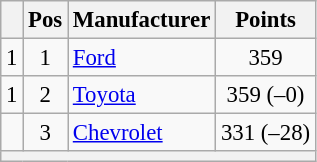<table class="wikitable" style="font-size: 95%">
<tr>
<th></th>
<th>Pos</th>
<th>Manufacturer</th>
<th>Points</th>
</tr>
<tr>
<td align="left"> 1</td>
<td style="text-align:center;">1</td>
<td><a href='#'>Ford</a></td>
<td style="text-align:center;">359</td>
</tr>
<tr>
<td align="left"> 1</td>
<td style="text-align:center;">2</td>
<td><a href='#'>Toyota</a></td>
<td style="text-align:center;">359 (–0)</td>
</tr>
<tr>
<td align="left"></td>
<td style="text-align:center;">3</td>
<td><a href='#'>Chevrolet</a></td>
<td style="text-align:center;">331 (–28)</td>
</tr>
<tr class="sortbottom">
<th colspan="9"></th>
</tr>
</table>
